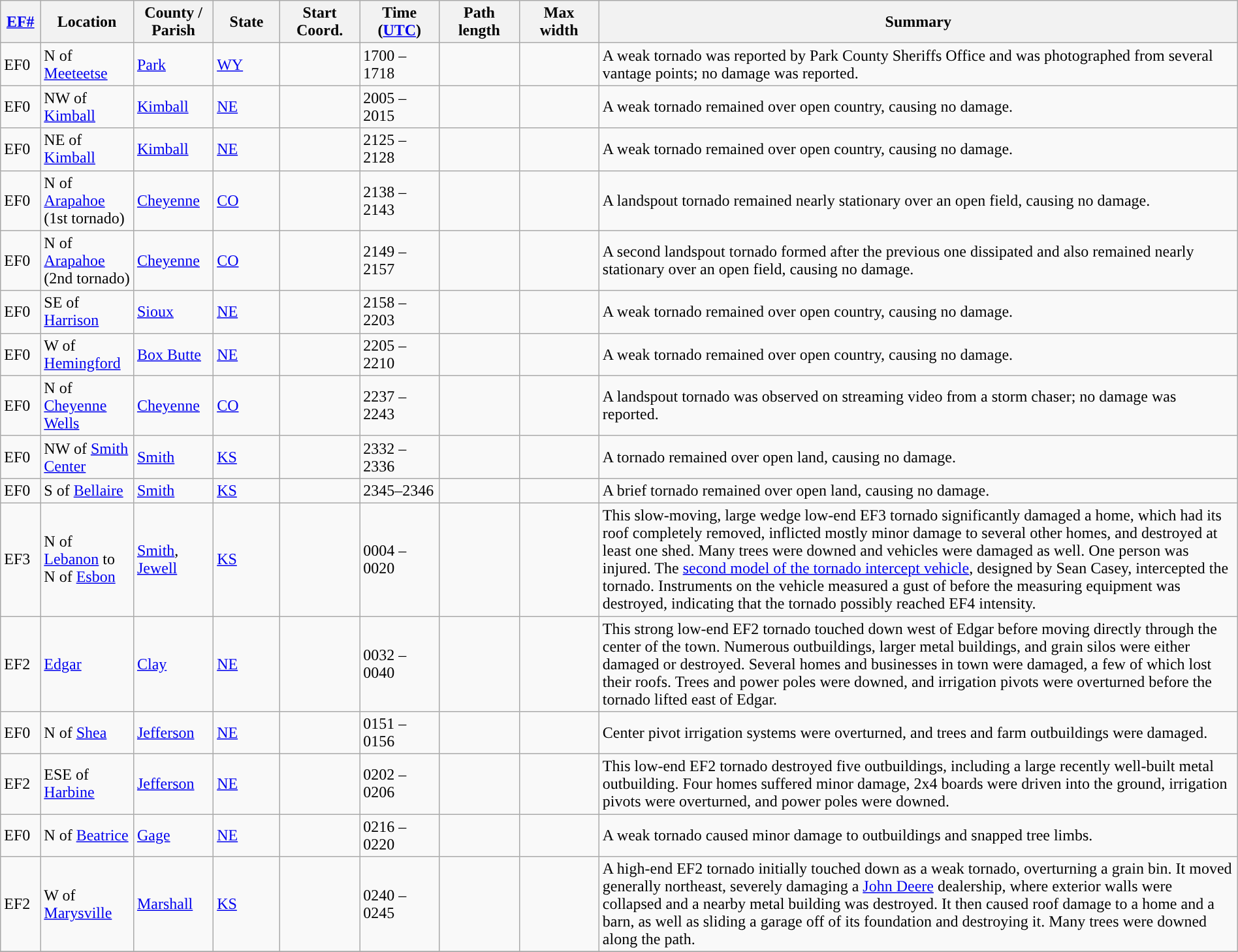<table class="wikitable sortable" style="width:100%;">
<tr>
<th scope="col" width="3%" align="center"><a href='#'>EF#</a></th>
<th scope="col" width="7%" align="center" class="unsortable">Location</th>
<th scope="col" width="6%" align="center" class="unsortable">County / Parish</th>
<th scope="col" width="5%" align="center">State</th>
<th scope="col" width="6%" align="center">Start Coord.</th>
<th scope="col" width="6%" align="center">Time (<a href='#'>UTC</a>)</th>
<th scope="col" width="6%" align="center">Path length</th>
<th scope="col" width="6%" align="center">Max width</th>
<th scope="col" width="48%" class="unsortable" align="center">Summary</th>
</tr>
<tr>
<td>EF0</td>
<td>N of <a href='#'>Meeteetse</a></td>
<td><a href='#'>Park</a></td>
<td><a href='#'>WY</a></td>
<td></td>
<td>1700 – 1718</td>
<td></td>
<td></td>
<td>A weak tornado was reported by Park County Sheriffs Office and was photographed from several vantage points; no damage was reported.</td>
</tr>
<tr>
<td>EF0</td>
<td>NW of <a href='#'>Kimball</a></td>
<td><a href='#'>Kimball</a></td>
<td><a href='#'>NE</a></td>
<td></td>
<td>2005 – 2015</td>
<td></td>
<td></td>
<td>A weak tornado remained over open country, causing no damage.</td>
</tr>
<tr>
<td>EF0</td>
<td>NE of <a href='#'>Kimball</a></td>
<td><a href='#'>Kimball</a></td>
<td><a href='#'>NE</a></td>
<td></td>
<td>2125 – 2128</td>
<td></td>
<td></td>
<td>A weak tornado remained over open country, causing no damage.</td>
</tr>
<tr>
<td>EF0</td>
<td>N of <a href='#'>Arapahoe</a> (1st tornado)</td>
<td><a href='#'>Cheyenne</a></td>
<td><a href='#'>CO</a></td>
<td></td>
<td>2138 – 2143</td>
<td></td>
<td></td>
<td>A landspout tornado remained nearly stationary over an open field, causing no damage.</td>
</tr>
<tr>
<td>EF0</td>
<td>N of <a href='#'>Arapahoe</a> (2nd tornado)</td>
<td><a href='#'>Cheyenne</a></td>
<td><a href='#'>CO</a></td>
<td></td>
<td>2149 – 2157</td>
<td></td>
<td></td>
<td>A second landspout tornado formed after the previous one dissipated and also remained nearly stationary over an open field, causing no damage.</td>
</tr>
<tr>
<td>EF0</td>
<td>SE of <a href='#'>Harrison</a></td>
<td><a href='#'>Sioux</a></td>
<td><a href='#'>NE</a></td>
<td></td>
<td>2158 – 2203</td>
<td></td>
<td></td>
<td>A weak tornado remained over open country, causing no damage.</td>
</tr>
<tr>
<td>EF0</td>
<td>W of <a href='#'>Hemingford</a></td>
<td><a href='#'>Box Butte</a></td>
<td><a href='#'>NE</a></td>
<td></td>
<td>2205 – 2210</td>
<td></td>
<td></td>
<td>A weak tornado remained over open country, causing no damage.</td>
</tr>
<tr>
<td>EF0</td>
<td>N of <a href='#'>Cheyenne Wells</a></td>
<td><a href='#'>Cheyenne</a></td>
<td><a href='#'>CO</a></td>
<td></td>
<td>2237 – 2243</td>
<td></td>
<td></td>
<td>A landspout tornado was observed on streaming video from a storm chaser; no damage was reported.</td>
</tr>
<tr>
<td>EF0</td>
<td>NW of <a href='#'>Smith Center</a></td>
<td><a href='#'>Smith</a></td>
<td><a href='#'>KS</a></td>
<td></td>
<td>2332 – 2336</td>
<td></td>
<td></td>
<td>A tornado remained over open land, causing no damage.</td>
</tr>
<tr>
<td>EF0</td>
<td>S of <a href='#'>Bellaire</a></td>
<td><a href='#'>Smith</a></td>
<td><a href='#'>KS</a></td>
<td></td>
<td>2345–2346</td>
<td></td>
<td></td>
<td>A brief tornado remained over open land, causing no damage.</td>
</tr>
<tr>
<td>EF3</td>
<td>N of <a href='#'>Lebanon</a> to N of <a href='#'>Esbon</a></td>
<td><a href='#'>Smith</a>, <a href='#'>Jewell</a></td>
<td><a href='#'>KS</a></td>
<td></td>
<td>0004 – 0020</td>
<td></td>
<td></td>
<td>This slow-moving, large wedge low-end EF3 tornado significantly damaged a home, which had its roof completely removed, inflicted mostly minor damage to several other homes, and destroyed at least one shed. Many trees were downed and vehicles were damaged as well. One person was injured. The <a href='#'>second model of the tornado intercept vehicle</a>, designed by Sean Casey, intercepted the tornado. Instruments on the vehicle measured a gust of  before the measuring equipment was destroyed, indicating that the tornado possibly reached EF4 intensity.</td>
</tr>
<tr>
<td>EF2</td>
<td><a href='#'>Edgar</a></td>
<td><a href='#'>Clay</a></td>
<td><a href='#'>NE</a></td>
<td></td>
<td>0032 – 0040</td>
<td></td>
<td></td>
<td>This strong low-end EF2 tornado touched down west of Edgar before moving directly through the center of the town. Numerous outbuildings, larger metal buildings, and grain silos were either damaged or destroyed. Several homes and businesses in town were damaged, a few of which lost their roofs. Trees and power poles were downed, and irrigation pivots were overturned before the tornado lifted east of Edgar.</td>
</tr>
<tr>
<td>EF0</td>
<td>N of <a href='#'>Shea</a></td>
<td><a href='#'>Jefferson</a></td>
<td><a href='#'>NE</a></td>
<td></td>
<td>0151 – 0156</td>
<td></td>
<td></td>
<td>Center pivot irrigation systems were overturned, and trees and farm outbuildings were damaged.</td>
</tr>
<tr>
<td>EF2</td>
<td>ESE of <a href='#'>Harbine</a></td>
<td><a href='#'>Jefferson</a></td>
<td><a href='#'>NE</a></td>
<td></td>
<td>0202 – 0206</td>
<td></td>
<td></td>
<td>This low-end EF2 tornado destroyed five outbuildings, including a large recently well-built metal outbuilding. Four homes suffered minor damage, 2x4 boards were driven into the ground, irrigation pivots were overturned, and power poles were downed.</td>
</tr>
<tr>
<td>EF0</td>
<td>N of <a href='#'>Beatrice</a></td>
<td><a href='#'>Gage</a></td>
<td><a href='#'>NE</a></td>
<td></td>
<td>0216 – 0220</td>
<td></td>
<td></td>
<td>A weak tornado caused minor damage to outbuildings and snapped tree limbs.</td>
</tr>
<tr>
<td>EF2</td>
<td>W of <a href='#'>Marysville</a></td>
<td><a href='#'>Marshall</a></td>
<td><a href='#'>KS</a></td>
<td></td>
<td>0240 – 0245</td>
<td></td>
<td></td>
<td>A high-end EF2 tornado initially touched down as a weak tornado, overturning a grain bin. It moved generally northeast, severely damaging a <a href='#'>John Deere</a> dealership, where exterior walls were collapsed and a nearby metal building was destroyed. It then caused roof damage to a home and a barn, as well as sliding a garage off of its foundation and destroying it. Many trees were downed along the path.</td>
</tr>
<tr>
</tr>
</table>
